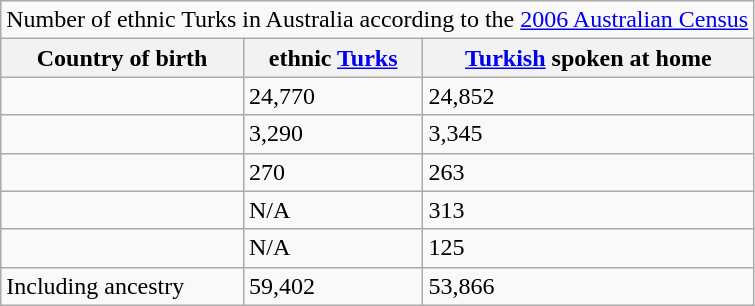<table class="wikitable sortable">
<tr>
<td colspan=8 align="center">Number of ethnic Turks in Australia according to the <a href='#'>2006 Australian Census</a></td>
</tr>
<tr>
<th>Country of birth</th>
<th>ethnic <a href='#'>Turks</a></th>
<th><a href='#'>Turkish</a> spoken at home</th>
</tr>
<tr>
<td></td>
<td>24,770</td>
<td>24,852</td>
</tr>
<tr>
<td></td>
<td>3,290</td>
<td>3,345</td>
</tr>
<tr>
<td></td>
<td>270</td>
<td>263</td>
</tr>
<tr>
<td></td>
<td>N/A</td>
<td>313</td>
</tr>
<tr>
<td></td>
<td>N/A</td>
<td>125</td>
</tr>
<tr>
<td>Including ancestry</td>
<td>59,402</td>
<td>53,866</td>
</tr>
</table>
